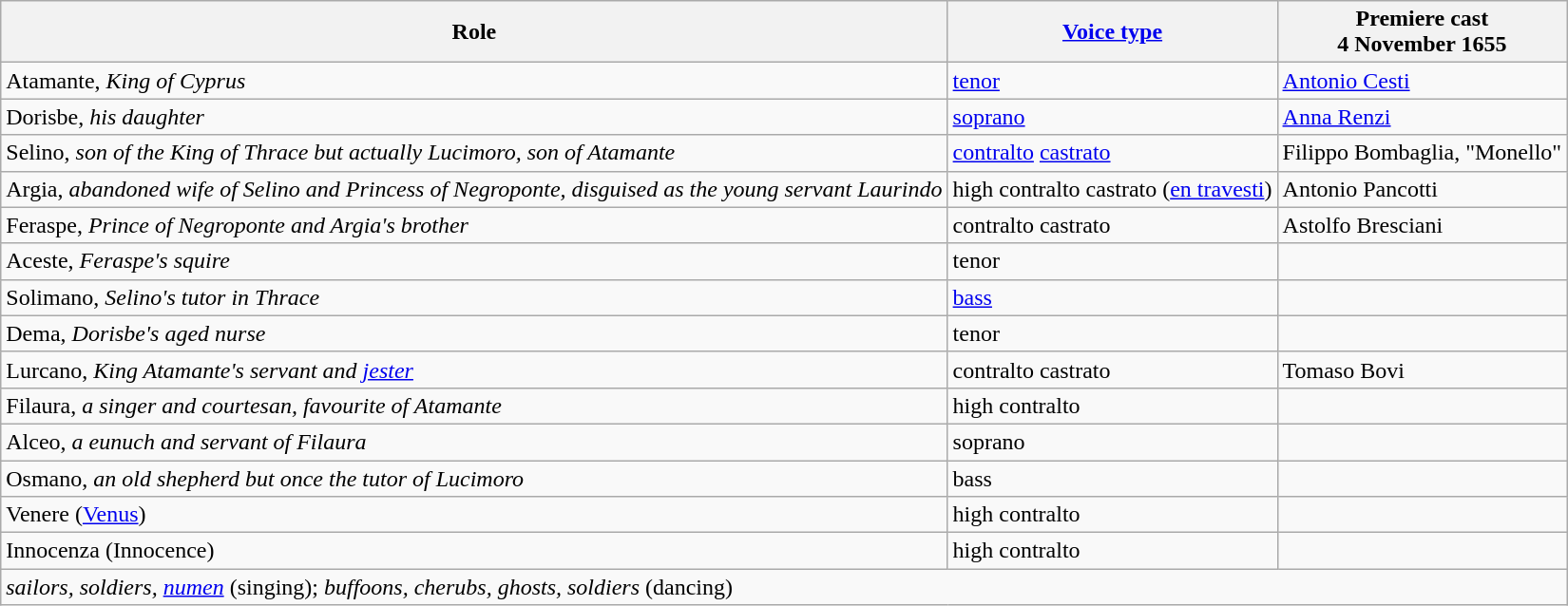<table class="wikitable">
<tr>
<th>Role</th>
<th><a href='#'>Voice type</a></th>
<th>Premiere cast<br>4 November 1655</th>
</tr>
<tr>
<td>Atamante, <em>King of Cyprus</em></td>
<td><a href='#'>tenor</a></td>
<td><a href='#'>Antonio Cesti</a></td>
</tr>
<tr>
<td>Dorisbe, <em>his daughter</em></td>
<td><a href='#'>soprano</a></td>
<td><a href='#'>Anna Renzi</a></td>
</tr>
<tr>
<td>Selino, <em>son of the King of Thrace but actually Lucimoro, son of Atamante</em></td>
<td><a href='#'>contralto</a> <a href='#'>castrato</a></td>
<td>Filippo Bombaglia, "Monello"</td>
</tr>
<tr>
<td>Argia, <em>abandoned wife of Selino and Princess of Negroponte, disguised as the young servant Laurindo</em></td>
<td>high contralto castrato (<a href='#'>en travesti</a>)</td>
<td>Antonio Pancotti</td>
</tr>
<tr>
<td>Feraspe, <em>Prince of Negroponte and Argia's brother</em></td>
<td>contralto castrato</td>
<td>Astolfo Bresciani</td>
</tr>
<tr>
<td>Aceste, <em>Feraspe's squire</em></td>
<td>tenor</td>
<td></td>
</tr>
<tr>
<td>Solimano, <em>Selino's tutor in Thrace</em></td>
<td><a href='#'>bass</a></td>
<td></td>
</tr>
<tr>
<td>Dema, <em>Dorisbe's aged nurse</em></td>
<td>tenor</td>
<td></td>
</tr>
<tr>
<td>Lurcano, <em>King Atamante's servant and <a href='#'>jester</a></em></td>
<td>contralto castrato</td>
<td>Tomaso Bovi</td>
</tr>
<tr>
<td>Filaura, <em>a singer and courtesan, favourite of Atamante</em></td>
<td>high contralto</td>
<td></td>
</tr>
<tr>
<td>Alceo, <em>a eunuch and servant of Filaura</em></td>
<td>soprano</td>
<td></td>
</tr>
<tr>
<td>Osmano, <em>an old shepherd but once the tutor of Lucimoro</em></td>
<td>bass</td>
<td></td>
</tr>
<tr>
<td>Venere (<a href='#'>Venus</a>)</td>
<td>high contralto</td>
<td></td>
</tr>
<tr>
<td>Innocenza (Innocence)</td>
<td>high contralto</td>
<td></td>
</tr>
<tr>
<td colspan="3"><em>sailors, soldiers, <a href='#'>numen</a></em> (singing); <em>buffoons, cherubs, ghosts, soldiers</em> (dancing)</td>
</tr>
</table>
